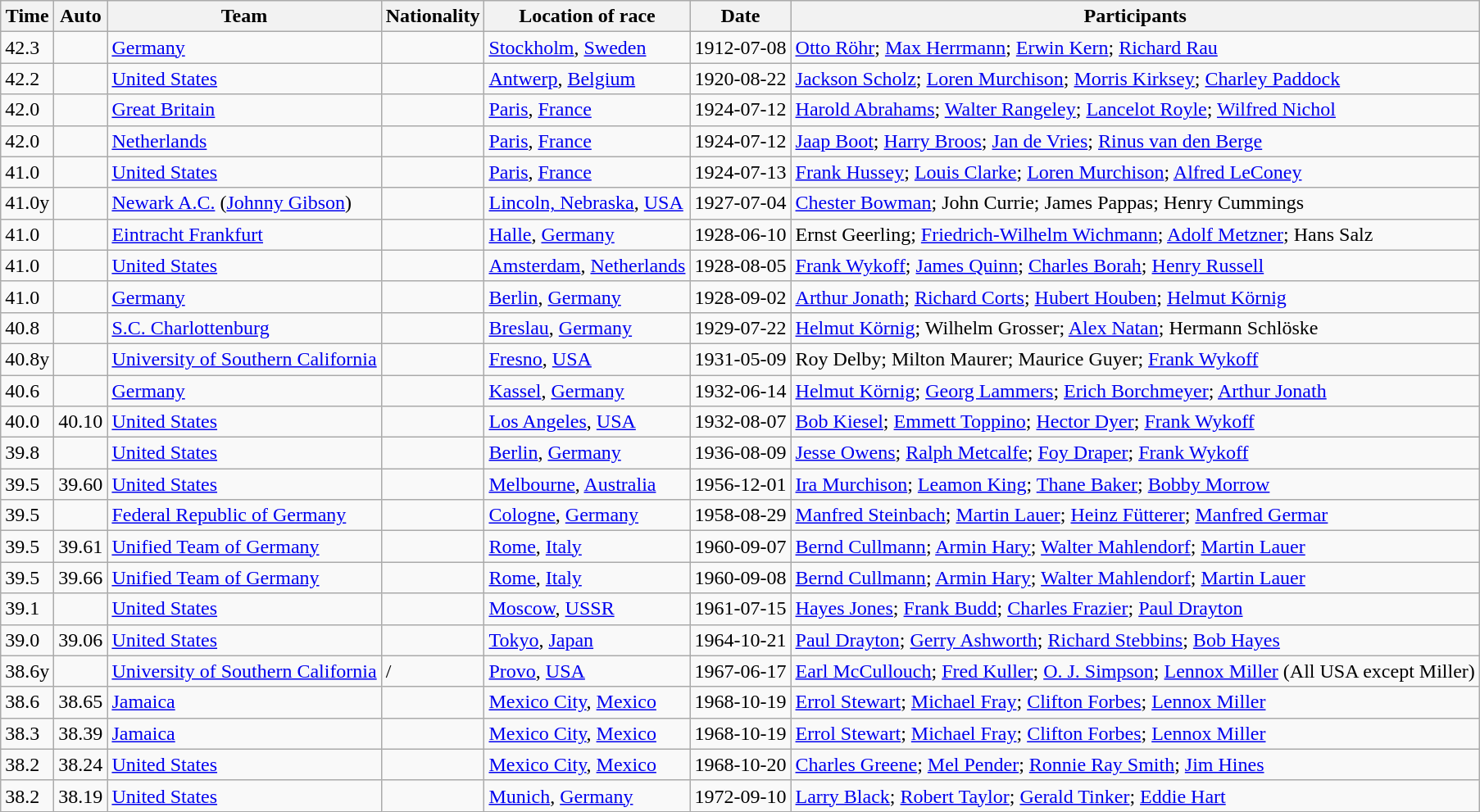<table class="wikitable" border="1">
<tr>
<th>Time</th>
<th>Auto</th>
<th>Team</th>
<th>Nationality</th>
<th>Location of race</th>
<th>Date</th>
<th>Participants</th>
</tr>
<tr>
<td>42.3</td>
<td></td>
<td><a href='#'>Germany</a></td>
<td></td>
<td><a href='#'>Stockholm</a>, <a href='#'>Sweden</a></td>
<td>1912-07-08</td>
<td><a href='#'>Otto Röhr</a>; <a href='#'>Max Herrmann</a>; <a href='#'>Erwin Kern</a>; <a href='#'>Richard Rau</a></td>
</tr>
<tr>
<td>42.2</td>
<td></td>
<td><a href='#'>United States</a></td>
<td></td>
<td><a href='#'>Antwerp</a>, <a href='#'>Belgium</a></td>
<td>1920-08-22</td>
<td><a href='#'>Jackson Scholz</a>; <a href='#'>Loren Murchison</a>; <a href='#'>Morris Kirksey</a>; <a href='#'>Charley Paddock</a></td>
</tr>
<tr>
<td>42.0</td>
<td></td>
<td><a href='#'>Great Britain</a></td>
<td></td>
<td><a href='#'>Paris</a>, <a href='#'>France</a></td>
<td>1924-07-12</td>
<td><a href='#'>Harold Abrahams</a>; <a href='#'>Walter Rangeley</a>; <a href='#'>Lancelot Royle</a>; <a href='#'>Wilfred Nichol</a></td>
</tr>
<tr>
<td>42.0</td>
<td></td>
<td><a href='#'>Netherlands</a></td>
<td></td>
<td><a href='#'>Paris</a>, <a href='#'>France</a></td>
<td>1924-07-12</td>
<td><a href='#'>Jaap Boot</a>; <a href='#'>Harry Broos</a>; <a href='#'>Jan de Vries</a>; <a href='#'>Rinus van den Berge</a></td>
</tr>
<tr>
<td>41.0</td>
<td></td>
<td><a href='#'>United States</a></td>
<td></td>
<td><a href='#'>Paris</a>, <a href='#'>France</a></td>
<td>1924-07-13</td>
<td><a href='#'>Frank Hussey</a>; <a href='#'>Louis Clarke</a>; <a href='#'>Loren Murchison</a>; <a href='#'>Alfred LeConey</a></td>
</tr>
<tr>
<td>41.0y</td>
<td></td>
<td><a href='#'>Newark A.C.</a> (<a href='#'>Johnny Gibson</a>)</td>
<td></td>
<td><a href='#'>Lincoln, Nebraska</a>, <a href='#'>USA</a></td>
<td>1927-07-04</td>
<td><a href='#'>Chester Bowman</a>; John Currie; James Pappas; Henry Cummings</td>
</tr>
<tr>
<td>41.0</td>
<td></td>
<td><a href='#'>Eintracht Frankfurt</a></td>
<td></td>
<td><a href='#'>Halle</a>, <a href='#'>Germany</a></td>
<td>1928-06-10</td>
<td>Ernst Geerling; <a href='#'>Friedrich-Wilhelm Wichmann</a>; <a href='#'>Adolf Metzner</a>; Hans Salz</td>
</tr>
<tr>
<td>41.0</td>
<td></td>
<td><a href='#'>United States</a></td>
<td></td>
<td><a href='#'>Amsterdam</a>, <a href='#'>Netherlands</a></td>
<td>1928-08-05</td>
<td><a href='#'>Frank Wykoff</a>; <a href='#'>James Quinn</a>; <a href='#'>Charles Borah</a>; <a href='#'>Henry Russell</a></td>
</tr>
<tr>
<td>41.0</td>
<td></td>
<td><a href='#'>Germany</a></td>
<td></td>
<td><a href='#'>Berlin</a>, <a href='#'>Germany</a></td>
<td>1928-09-02</td>
<td><a href='#'>Arthur Jonath</a>; <a href='#'>Richard Corts</a>; <a href='#'>Hubert Houben</a>; <a href='#'>Helmut Körnig</a></td>
</tr>
<tr>
<td>40.8</td>
<td></td>
<td><a href='#'>S.C. Charlottenburg</a></td>
<td></td>
<td><a href='#'>Breslau</a>, <a href='#'>Germany</a></td>
<td>1929-07-22</td>
<td><a href='#'>Helmut Körnig</a>; Wilhelm Grosser; <a href='#'>Alex Natan</a>; Hermann Schlöske</td>
</tr>
<tr>
<td>40.8y</td>
<td></td>
<td><a href='#'>University of Southern California</a></td>
<td></td>
<td><a href='#'>Fresno</a>, <a href='#'>USA</a></td>
<td>1931-05-09</td>
<td>Roy Delby; Milton Maurer; Maurice Guyer; <a href='#'>Frank Wykoff</a></td>
</tr>
<tr>
<td>40.6</td>
<td></td>
<td><a href='#'>Germany</a></td>
<td></td>
<td><a href='#'>Kassel</a>, <a href='#'>Germany</a></td>
<td>1932-06-14</td>
<td><a href='#'>Helmut Körnig</a>; <a href='#'>Georg Lammers</a>; <a href='#'>Erich Borchmeyer</a>; <a href='#'>Arthur Jonath</a></td>
</tr>
<tr>
<td>40.0</td>
<td>40.10</td>
<td><a href='#'>United States</a></td>
<td></td>
<td><a href='#'>Los Angeles</a>, <a href='#'>USA</a></td>
<td>1932-08-07</td>
<td><a href='#'>Bob Kiesel</a>; <a href='#'>Emmett Toppino</a>; <a href='#'>Hector Dyer</a>; <a href='#'>Frank Wykoff</a></td>
</tr>
<tr>
<td>39.8</td>
<td></td>
<td><a href='#'>United States</a></td>
<td></td>
<td><a href='#'>Berlin</a>, <a href='#'>Germany</a></td>
<td>1936-08-09</td>
<td><a href='#'>Jesse Owens</a>; <a href='#'>Ralph Metcalfe</a>; <a href='#'>Foy Draper</a>; <a href='#'>Frank Wykoff</a></td>
</tr>
<tr>
<td>39.5</td>
<td>39.60</td>
<td><a href='#'>United States</a></td>
<td></td>
<td><a href='#'>Melbourne</a>, <a href='#'>Australia</a></td>
<td>1956-12-01</td>
<td><a href='#'>Ira Murchison</a>; <a href='#'>Leamon King</a>; <a href='#'>Thane Baker</a>; <a href='#'>Bobby Morrow</a></td>
</tr>
<tr>
<td>39.5</td>
<td></td>
<td><a href='#'>Federal Republic of Germany</a></td>
<td></td>
<td><a href='#'>Cologne</a>, <a href='#'>Germany</a></td>
<td>1958-08-29</td>
<td><a href='#'>Manfred Steinbach</a>; <a href='#'>Martin Lauer</a>; <a href='#'>Heinz Fütterer</a>; <a href='#'>Manfred Germar</a></td>
</tr>
<tr>
<td>39.5</td>
<td>39.61</td>
<td><a href='#'>Unified Team of Germany</a></td>
<td></td>
<td><a href='#'>Rome</a>, <a href='#'>Italy</a></td>
<td>1960-09-07</td>
<td><a href='#'>Bernd Cullmann</a>; <a href='#'>Armin Hary</a>; <a href='#'>Walter Mahlendorf</a>; <a href='#'>Martin Lauer</a></td>
</tr>
<tr>
<td>39.5</td>
<td>39.66</td>
<td><a href='#'>Unified Team of Germany</a></td>
<td></td>
<td><a href='#'>Rome</a>, <a href='#'>Italy</a></td>
<td>1960-09-08</td>
<td><a href='#'>Bernd Cullmann</a>; <a href='#'>Armin Hary</a>; <a href='#'>Walter Mahlendorf</a>; <a href='#'>Martin Lauer</a></td>
</tr>
<tr>
<td>39.1</td>
<td></td>
<td><a href='#'>United States</a></td>
<td></td>
<td><a href='#'>Moscow</a>, <a href='#'>USSR</a></td>
<td>1961-07-15</td>
<td><a href='#'>Hayes Jones</a>; <a href='#'>Frank Budd</a>; <a href='#'>Charles Frazier</a>; <a href='#'>Paul Drayton</a></td>
</tr>
<tr>
<td>39.0</td>
<td>39.06</td>
<td><a href='#'>United States</a></td>
<td></td>
<td><a href='#'>Tokyo</a>, <a href='#'>Japan</a></td>
<td>1964-10-21</td>
<td><a href='#'>Paul Drayton</a>; <a href='#'>Gerry Ashworth</a>; <a href='#'>Richard Stebbins</a>; <a href='#'>Bob Hayes</a></td>
</tr>
<tr>
<td>38.6y</td>
<td></td>
<td><a href='#'>University of Southern California</a></td>
<td>/</td>
<td><a href='#'>Provo</a>, <a href='#'>USA</a></td>
<td>1967-06-17</td>
<td><a href='#'>Earl McCullouch</a>; <a href='#'>Fred Kuller</a>; <a href='#'>O. J. Simpson</a>; <a href='#'>Lennox Miller</a> (All USA except Miller)</td>
</tr>
<tr>
<td>38.6</td>
<td>38.65</td>
<td><a href='#'>Jamaica</a></td>
<td></td>
<td><a href='#'>Mexico City</a>, <a href='#'>Mexico</a></td>
<td>1968-10-19</td>
<td><a href='#'>Errol Stewart</a>; <a href='#'>Michael Fray</a>; <a href='#'>Clifton Forbes</a>; <a href='#'>Lennox Miller</a></td>
</tr>
<tr>
<td>38.3</td>
<td>38.39</td>
<td><a href='#'>Jamaica</a></td>
<td></td>
<td><a href='#'>Mexico City</a>, <a href='#'>Mexico</a></td>
<td>1968-10-19</td>
<td><a href='#'>Errol Stewart</a>; <a href='#'>Michael Fray</a>; <a href='#'>Clifton Forbes</a>;  <a href='#'>Lennox Miller</a></td>
</tr>
<tr>
<td>38.2</td>
<td>38.24</td>
<td><a href='#'>United States</a></td>
<td></td>
<td><a href='#'>Mexico City</a>, <a href='#'>Mexico</a></td>
<td>1968-10-20</td>
<td><a href='#'>Charles Greene</a>; <a href='#'>Mel Pender</a>; <a href='#'>Ronnie Ray Smith</a>; <a href='#'>Jim Hines</a></td>
</tr>
<tr>
<td>38.2</td>
<td>38.19</td>
<td><a href='#'>United States</a></td>
<td></td>
<td><a href='#'>Munich</a>, <a href='#'>Germany</a></td>
<td>1972-09-10</td>
<td><a href='#'>Larry Black</a>; <a href='#'>Robert Taylor</a>; <a href='#'>Gerald Tinker</a>; <a href='#'>Eddie Hart</a></td>
</tr>
</table>
